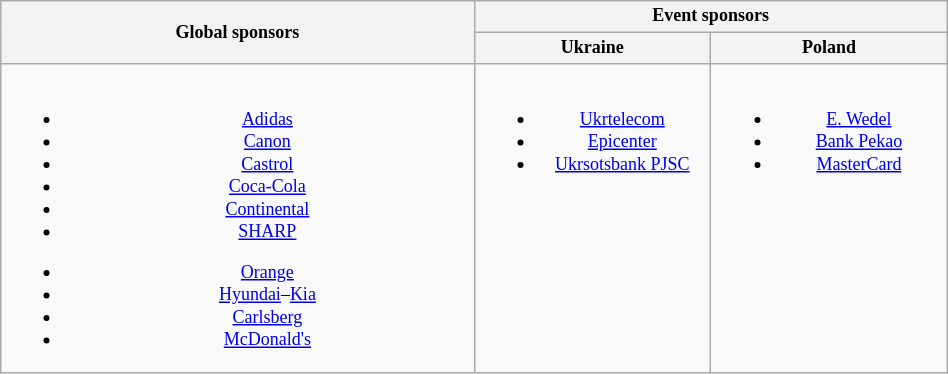<table class="wikitable" style="font-size:12px; text-align:center; width:50%;">
<tr>
<th rowspan="2" style="width:50%;">Global sponsors</th>
<th colspan=2>Event sponsors</th>
</tr>
<tr>
<th width=25%>Ukraine</th>
<th width=25%>Poland</th>
</tr>
<tr>
<td><br>
<ul><li><a href='#'>Adidas</a></li><li><a href='#'>Canon</a></li><li><a href='#'>Castrol</a></li><li><a href='#'>Coca-Cola</a></li><li><a href='#'>Continental</a></li><li><a href='#'>SHARP</a></li></ul><ul><li><a href='#'>Orange</a></li><li><a href='#'>Hyundai</a>–<a href='#'>Kia</a></li><li><a href='#'>Carlsberg</a></li><li><a href='#'>McDonald's</a></li></ul></td>
<td valign=top><br><ul><li><a href='#'>Ukrtelecom</a></li><li><a href='#'>Epicenter</a></li><li><a href='#'>Ukrsotsbank PJSC</a></li></ul></td>
<td valign=top><br><ul><li><a href='#'>E. Wedel</a></li><li><a href='#'>Bank Pekao</a></li><li><a href='#'>MasterCard</a></li></ul></td>
</tr>
</table>
